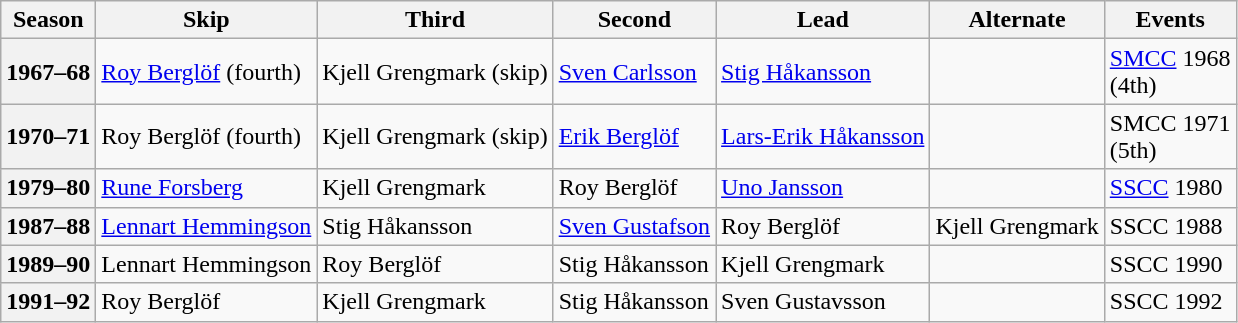<table class="wikitable">
<tr>
<th scope="col">Season</th>
<th scope="col">Skip</th>
<th scope="col">Third</th>
<th scope="col">Second</th>
<th scope="col">Lead</th>
<th scope="col">Alternate</th>
<th scope="col">Events</th>
</tr>
<tr>
<th scope="row">1967–68</th>
<td><a href='#'>Roy Berglöf</a> (fourth)</td>
<td>Kjell Grengmark (skip)</td>
<td><a href='#'>Sven Carlsson</a></td>
<td><a href='#'>Stig Håkansson</a></td>
<td></td>
<td><a href='#'>SMCC</a> 1968 <br> (4th)</td>
</tr>
<tr>
<th scope="row">1970–71</th>
<td>Roy Berglöf (fourth)</td>
<td>Kjell Grengmark (skip)</td>
<td><a href='#'>Erik Berglöf</a></td>
<td><a href='#'>Lars-Erik Håkansson</a></td>
<td></td>
<td>SMCC 1971 <br> (5th)</td>
</tr>
<tr>
<th scope="row">1979–80</th>
<td><a href='#'>Rune Forsberg</a></td>
<td>Kjell Grengmark</td>
<td>Roy Berglöf</td>
<td><a href='#'>Uno Jansson</a></td>
<td></td>
<td><a href='#'>SSCC</a> 1980 </td>
</tr>
<tr>
<th scope="row">1987–88</th>
<td><a href='#'>Lennart Hemmingson</a></td>
<td>Stig Håkansson</td>
<td><a href='#'>Sven Gustafson</a></td>
<td>Roy Berglöf</td>
<td>Kjell Grengmark</td>
<td>SSCC 1988 </td>
</tr>
<tr>
<th scope="row">1989–90</th>
<td>Lennart Hemmingson</td>
<td>Roy Berglöf</td>
<td>Stig Håkansson</td>
<td>Kjell Grengmark</td>
<td></td>
<td>SSCC 1990 </td>
</tr>
<tr>
<th scope="row">1991–92</th>
<td>Roy Berglöf</td>
<td>Kjell Grengmark</td>
<td>Stig Håkansson</td>
<td>Sven Gustavsson</td>
<td></td>
<td>SSCC 1992 </td>
</tr>
</table>
